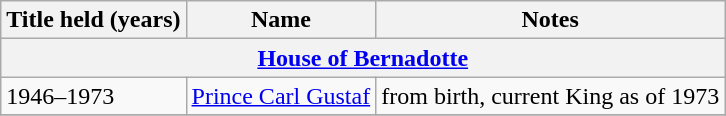<table class="wikitable">
<tr>
<th><strong>Title held (years)</strong></th>
<th><strong>Name</strong></th>
<th><strong>Notes</strong></th>
</tr>
<tr>
<th colspan=3><a href='#'>House of Bernadotte</a></th>
</tr>
<tr>
<td>1946–1973</td>
<td><a href='#'>Prince Carl Gustaf</a></td>
<td>from birth, current King as of 1973</td>
</tr>
<tr>
</tr>
</table>
